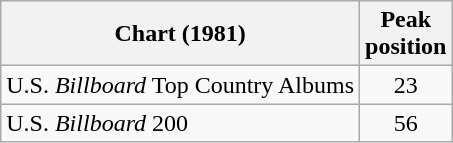<table class="wikitable">
<tr>
<th>Chart (1981)</th>
<th>Peak<br>position</th>
</tr>
<tr>
<td>U.S. <em>Billboard</em> Top Country Albums</td>
<td align="center">23</td>
</tr>
<tr>
<td>U.S. <em>Billboard</em> 200</td>
<td align="center">56</td>
</tr>
</table>
